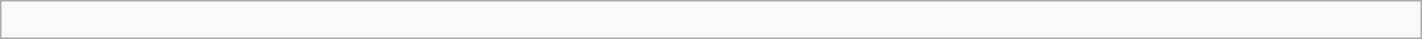<table class="wikitable" width=75%>
<tr>
<td><br></td>
</tr>
</table>
